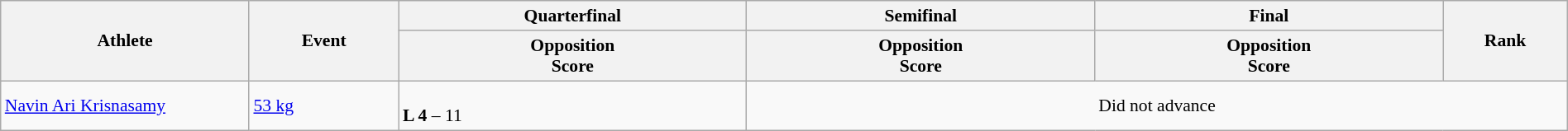<table class="wikitable" width="100%" style="text-align:left; font-size:90%">
<tr>
<th rowspan=2 width="10%">Athlete</th>
<th rowspan=2 width="6%">Event</th>
<th width="14%">Quarterfinal</th>
<th width="14%">Semifinal</th>
<th width="14%">Final</th>
<th rowspan=2 width="5%">Rank</th>
</tr>
<tr>
<th>Opposition<br>Score</th>
<th>Opposition<br>Score</th>
<th>Opposition<br>Score</th>
</tr>
<tr>
<td><a href='#'>Navin Ari Krisnasamy</a></td>
<td><a href='#'>53 kg</a></td>
<td><br><strong>L 4</strong> – 11</td>
<td colspan=3 align=center>Did not advance</td>
</tr>
</table>
